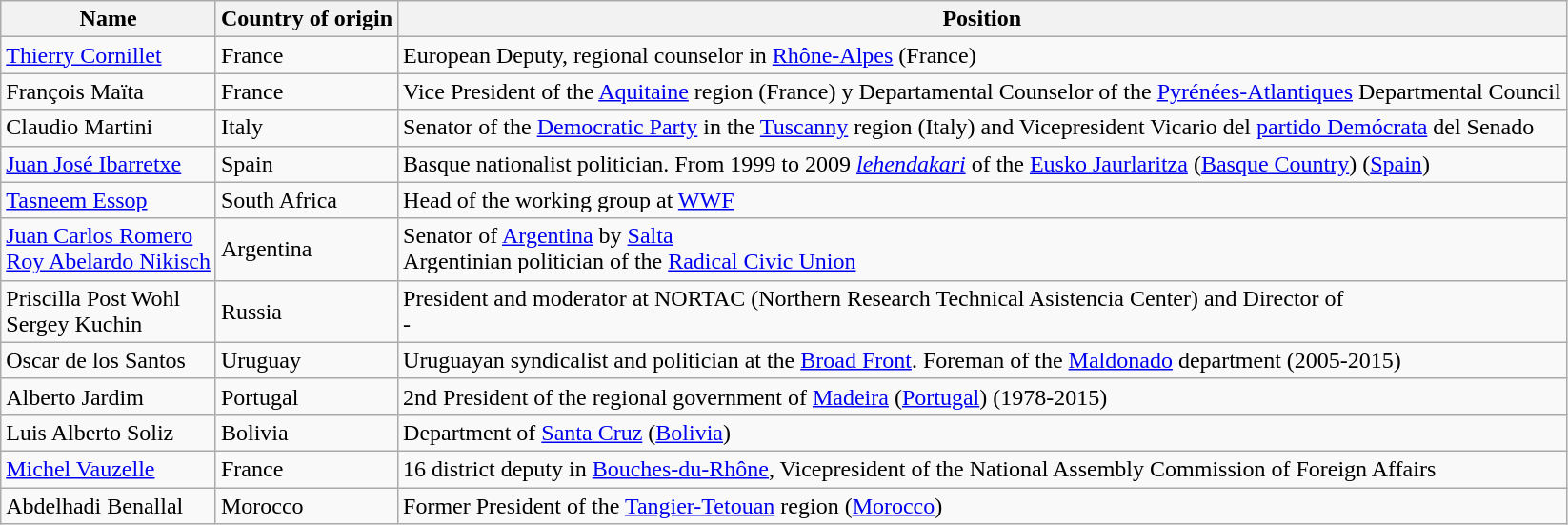<table class="wikitable" style="margin-bottom: 10px;">
<tr>
<th>Name</th>
<th>Country of origin</th>
<th>Position</th>
</tr>
<tr>
<td><a href='#'>Thierry Cornillet</a></td>
<td>France</td>
<td>European Deputy, regional counselor in <a href='#'>Rhône-Alpes</a> (France)</td>
</tr>
<tr>
<td>François Maïta</td>
<td>France</td>
<td>Vice President of the <a href='#'>Aquitaine</a> region (France) y Departamental Counselor of the <a href='#'>Pyrénées-Atlantiques</a> Departmental Council</td>
</tr>
<tr>
<td>Claudio Martini</td>
<td>Italy</td>
<td>Senator of the <a href='#'>Democratic Party</a> in the <a href='#'>Tuscanny</a> region (Italy) and Vicepresident Vicario del <a href='#'>partido Demócrata</a> del Senado</td>
</tr>
<tr>
<td><a href='#'>Juan José Ibarretxe</a></td>
<td>Spain</td>
<td>Basque nationalist politician. From 1999 to 2009 <em><a href='#'>lehendakari</a></em> of the <a href='#'>Eusko Jaurlaritza</a> (<a href='#'>Basque Country</a>) (<a href='#'>Spain</a>)</td>
</tr>
<tr>
<td><a href='#'>Tasneem Essop</a></td>
<td>South Africa</td>
<td>Head of the  working group at <a href='#'>WWF</a></td>
</tr>
<tr>
<td><a href='#'>Juan Carlos Romero</a><br><a href='#'>Roy Abelardo Nikisch</a></td>
<td>Argentina</td>
<td>Senator of <a href='#'>Argentina</a> by <a href='#'>Salta</a><br>Argentinian politician of the <a href='#'>Radical Civic Union</a></td>
</tr>
<tr>
<td>Priscilla Post Wohl<br>Sergey Kuchin</td>
<td>Russia</td>
<td>President and moderator at NORTAC (Northern Research Technical Asistencia Center) and Director of <br>-</td>
</tr>
<tr>
<td>Oscar de los Santos</td>
<td>Uruguay</td>
<td>Uruguayan syndicalist and politician at the <a href='#'>Broad Front</a>. Foreman of the <a href='#'>Maldonado</a> department (2005-2015)</td>
</tr>
<tr>
<td>Alberto Jardim</td>
<td>Portugal</td>
<td>2nd President of the regional government of <a href='#'>Madeira</a> (<a href='#'>Portugal</a>) (1978-2015)</td>
</tr>
<tr>
<td>Luis Alberto Soliz</td>
<td>Bolivia</td>
<td>Department of  <a href='#'>Santa Cruz</a> (<a href='#'>Bolivia</a>)</td>
</tr>
<tr>
<td><a href='#'>Michel Vauzelle</a></td>
<td>France</td>
<td>16 district deputy in <a href='#'>Bouches-du-Rhône</a>, Vicepresident of the National Assembly Commission of Foreign Affairs</td>
</tr>
<tr>
<td>Abdelhadi Benallal</td>
<td>Morocco</td>
<td>Former President of the <a href='#'>Tangier-Tetouan</a> region (<a href='#'>Morocco</a>)</td>
</tr>
</table>
